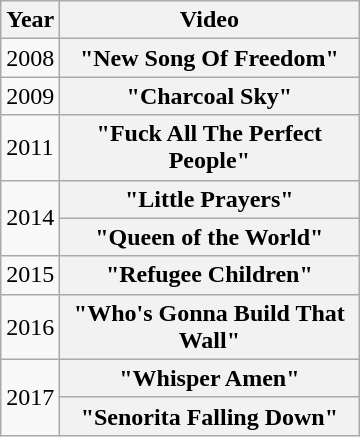<table class="wikitable plainrowheaders">
<tr>
<th>Year</th>
<th style="width:12em;">Video</th>
</tr>
<tr>
<td>2008</td>
<th scope="row">"New Song Of Freedom"</th>
</tr>
<tr>
<td>2009</td>
<th scope="row">"Charcoal Sky"</th>
</tr>
<tr>
<td>2011</td>
<th scope="row">"Fuck All The Perfect People"</th>
</tr>
<tr>
<td rowspan="2">2014</td>
<th scope="row">"Little Prayers"</th>
</tr>
<tr>
<th scope="row">"Queen of the World"</th>
</tr>
<tr>
<td>2015</td>
<th scope="row">"Refugee Children"</th>
</tr>
<tr>
<td>2016</td>
<th scope="row">"Who's Gonna Build That Wall"</th>
</tr>
<tr>
<td rowspan="2">2017</td>
<th scope="row">"Whisper Amen"</th>
</tr>
<tr>
<th scope="row">"Senorita Falling Down"</th>
</tr>
</table>
